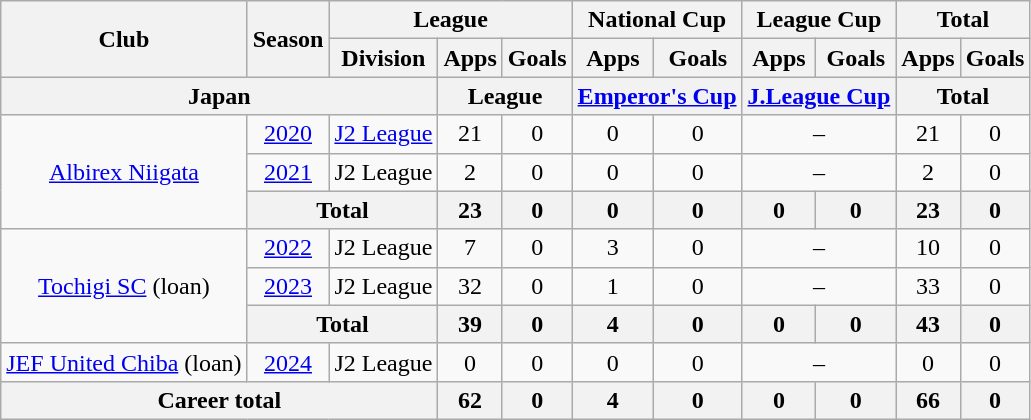<table class="wikitable" style="text-align:center;">
<tr>
<th rowspan=2>Club</th>
<th rowspan=2>Season</th>
<th colspan=3>League</th>
<th colspan=2>National Cup</th>
<th colspan=2>League Cup</th>
<th colspan=2>Total</th>
</tr>
<tr>
<th>Division</th>
<th>Apps</th>
<th>Goals</th>
<th>Apps</th>
<th>Goals</th>
<th>Apps</th>
<th>Goals</th>
<th>Apps</th>
<th>Goals</th>
</tr>
<tr>
<th colspan=3>Japan</th>
<th colspan=2>League</th>
<th colspan=2><a href='#'>Emperor's Cup</a></th>
<th colspan=2><a href='#'>J.League Cup</a></th>
<th colspan=2>Total</th>
</tr>
<tr>
<td rowspan="3"><a href='#'>Albirex Niigata</a></td>
<td><a href='#'>2020</a></td>
<td><a href='#'>J2 League</a></td>
<td>21</td>
<td>0</td>
<td>0</td>
<td>0</td>
<td colspan="2">–</td>
<td>21</td>
<td>0</td>
</tr>
<tr>
<td><a href='#'>2021</a></td>
<td>J2 League</td>
<td>2</td>
<td>0</td>
<td>0</td>
<td>0</td>
<td colspan="2">–</td>
<td>2</td>
<td>0</td>
</tr>
<tr>
<th colspan="2">Total</th>
<th>23</th>
<th>0</th>
<th>0</th>
<th>0</th>
<th>0</th>
<th>0</th>
<th>23</th>
<th>0</th>
</tr>
<tr>
<td rowspan="3"><a href='#'>Tochigi SC</a> (loan)</td>
<td><a href='#'>2022</a></td>
<td>J2 League</td>
<td>7</td>
<td>0</td>
<td>3</td>
<td>0</td>
<td colspan="2">–</td>
<td>10</td>
<td>0</td>
</tr>
<tr>
<td><a href='#'>2023</a></td>
<td>J2 League</td>
<td>32</td>
<td>0</td>
<td>1</td>
<td>0</td>
<td colspan="2">–</td>
<td>33</td>
<td>0</td>
</tr>
<tr>
<th colspan="2">Total</th>
<th>39</th>
<th>0</th>
<th>4</th>
<th>0</th>
<th>0</th>
<th>0</th>
<th>43</th>
<th>0</th>
</tr>
<tr>
<td><a href='#'>JEF United Chiba</a> (loan)</td>
<td><a href='#'>2024</a></td>
<td>J2 League</td>
<td>0</td>
<td>0</td>
<td>0</td>
<td>0</td>
<td colspan="2">–</td>
<td>0</td>
<td>0</td>
</tr>
<tr>
<th colspan=3>Career total</th>
<th>62</th>
<th>0</th>
<th>4</th>
<th>0</th>
<th>0</th>
<th>0</th>
<th>66</th>
<th>0</th>
</tr>
</table>
